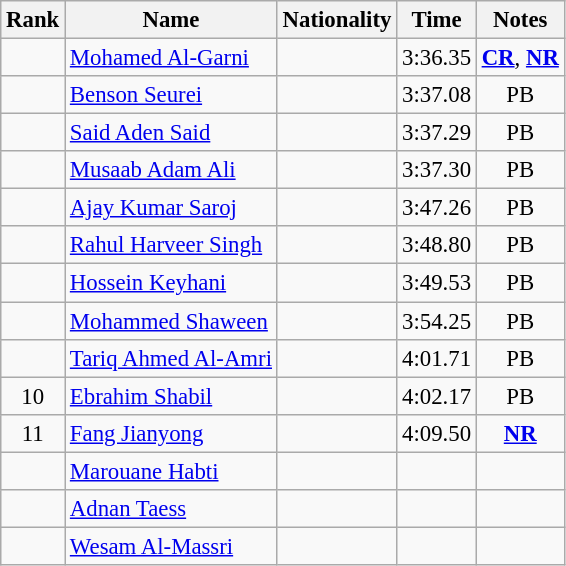<table class="wikitable sortable" style="text-align:center;font-size:95%">
<tr>
<th>Rank</th>
<th>Name</th>
<th>Nationality</th>
<th>Time</th>
<th>Notes</th>
</tr>
<tr>
<td></td>
<td align=left><a href='#'>Mohamed Al-Garni</a></td>
<td align=left></td>
<td>3:36.35</td>
<td><strong><a href='#'>CR</a></strong>, <strong><a href='#'>NR</a></strong></td>
</tr>
<tr>
<td></td>
<td align=left><a href='#'>Benson Seurei</a></td>
<td align=left></td>
<td>3:37.08</td>
<td>PB</td>
</tr>
<tr>
<td></td>
<td align=left><a href='#'>Said Aden Said</a></td>
<td align=left></td>
<td>3:37.29</td>
<td>PB</td>
</tr>
<tr>
<td></td>
<td align=left><a href='#'>Musaab Adam Ali</a></td>
<td align=left></td>
<td>3:37.30</td>
<td>PB</td>
</tr>
<tr>
<td></td>
<td align=left><a href='#'>Ajay Kumar Saroj</a></td>
<td align=left></td>
<td>3:47.26</td>
<td>PB</td>
</tr>
<tr>
<td></td>
<td align=left><a href='#'>Rahul Harveer Singh</a></td>
<td align=left></td>
<td>3:48.80</td>
<td>PB</td>
</tr>
<tr>
<td></td>
<td align=left><a href='#'>Hossein Keyhani</a></td>
<td align=left></td>
<td>3:49.53</td>
<td>PB</td>
</tr>
<tr>
<td></td>
<td align=left><a href='#'>Mohammed Shaween</a></td>
<td align=left></td>
<td>3:54.25</td>
<td>PB</td>
</tr>
<tr>
<td></td>
<td align=left><a href='#'>Tariq Ahmed Al-Amri</a></td>
<td align=left></td>
<td>4:01.71</td>
<td>PB</td>
</tr>
<tr>
<td>10</td>
<td align=left><a href='#'>Ebrahim Shabil</a></td>
<td align=left></td>
<td>4:02.17</td>
<td>PB</td>
</tr>
<tr>
<td>11</td>
<td align=left><a href='#'>Fang Jianyong</a></td>
<td align=left></td>
<td>4:09.50</td>
<td><strong><a href='#'>NR</a></strong></td>
</tr>
<tr>
<td></td>
<td align=left><a href='#'>Marouane Habti</a></td>
<td align=left></td>
<td></td>
<td></td>
</tr>
<tr>
<td></td>
<td align=left><a href='#'>Adnan Taess</a></td>
<td align=left></td>
<td></td>
<td></td>
</tr>
<tr>
<td></td>
<td align=left><a href='#'>Wesam Al-Massri</a></td>
<td align=left></td>
<td></td>
<td></td>
</tr>
</table>
